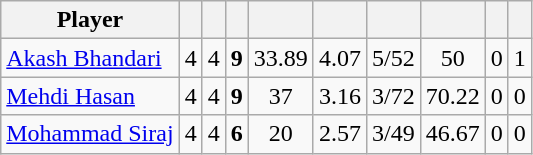<table class="wikitable sortable" style="text-align: center;">
<tr>
<th class="unsortable">Player</th>
<th></th>
<th></th>
<th></th>
<th></th>
<th></th>
<th></th>
<th></th>
<th></th>
<th></th>
</tr>
<tr>
<td style="text-align:left"><a href='#'>Akash Bhandari</a></td>
<td style="text-align:left">4</td>
<td>4</td>
<td><strong>9</strong></td>
<td>33.89</td>
<td>4.07</td>
<td>5/52</td>
<td>50</td>
<td>0</td>
<td>1</td>
</tr>
<tr>
<td style="text-align:left"><a href='#'>Mehdi Hasan</a></td>
<td style="text-align:left">4</td>
<td>4</td>
<td><strong>9</strong></td>
<td>37</td>
<td>3.16</td>
<td>3/72</td>
<td>70.22</td>
<td>0</td>
<td>0</td>
</tr>
<tr>
<td style="text-align:left"><a href='#'>Mohammad Siraj</a></td>
<td style="text-align:left">4</td>
<td>4</td>
<td><strong>6</strong></td>
<td>20</td>
<td>2.57</td>
<td>3/49</td>
<td>46.67</td>
<td>0</td>
<td>0</td>
</tr>
</table>
